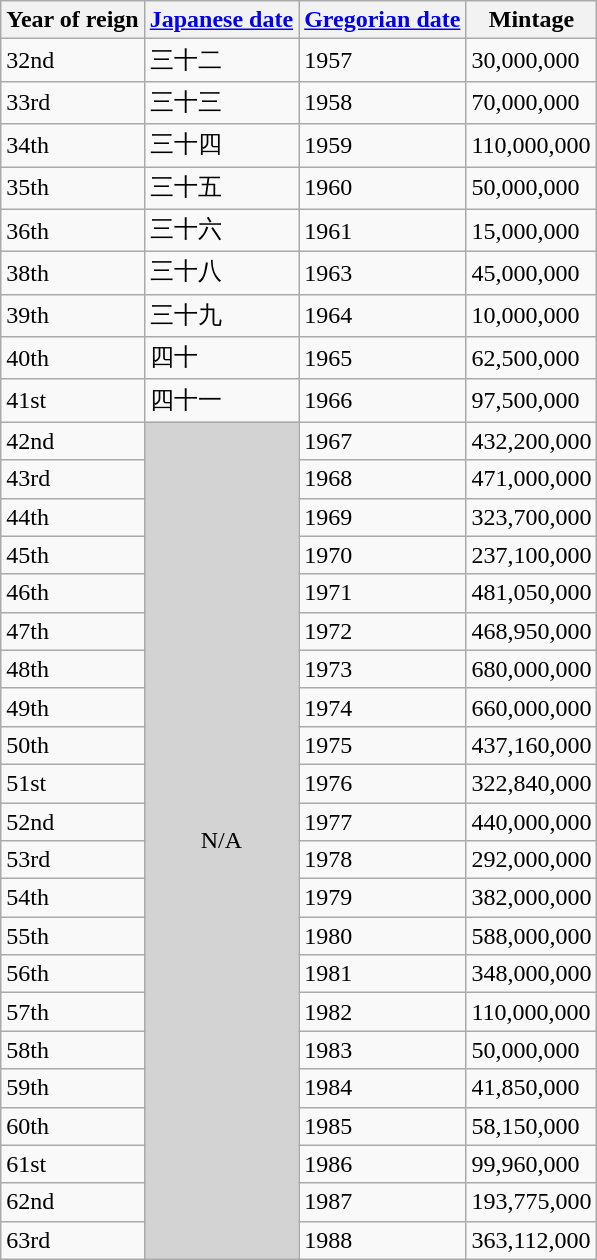<table class="wikitable sortable">
<tr>
<th>Year of reign</th>
<th class="unsortable"><a href='#'>Japanese date</a></th>
<th><a href='#'>Gregorian date</a></th>
<th>Mintage</th>
</tr>
<tr>
<td>32nd</td>
<td>三十二</td>
<td>1957</td>
<td>30,000,000</td>
</tr>
<tr>
<td>33rd</td>
<td>三十三</td>
<td>1958</td>
<td>70,000,000</td>
</tr>
<tr>
<td>34th</td>
<td>三十四</td>
<td>1959</td>
<td>110,000,000</td>
</tr>
<tr>
<td>35th</td>
<td>三十五</td>
<td>1960</td>
<td>50,000,000</td>
</tr>
<tr>
<td>36th</td>
<td>三十六</td>
<td>1961</td>
<td>15,000,000</td>
</tr>
<tr>
<td>38th</td>
<td>三十八</td>
<td>1963</td>
<td>45,000,000</td>
</tr>
<tr>
<td>39th</td>
<td>三十九</td>
<td>1964</td>
<td>10,000,000</td>
</tr>
<tr>
<td>40th</td>
<td>四十</td>
<td>1965</td>
<td>62,500,000</td>
</tr>
<tr>
<td>41st</td>
<td>四十一</td>
<td>1966</td>
<td>97,500,000</td>
</tr>
<tr>
<td>42nd</td>
<td rowspan="22" style="background:lightgrey;" align="center">N/A</td>
<td>1967</td>
<td>432,200,000</td>
</tr>
<tr>
<td>43rd</td>
<td>1968</td>
<td>471,000,000</td>
</tr>
<tr>
<td>44th</td>
<td>1969</td>
<td>323,700,000</td>
</tr>
<tr>
<td>45th</td>
<td>1970</td>
<td>237,100,000</td>
</tr>
<tr>
<td>46th</td>
<td>1971</td>
<td>481,050,000</td>
</tr>
<tr>
<td>47th</td>
<td>1972</td>
<td>468,950,000</td>
</tr>
<tr>
<td>48th</td>
<td>1973</td>
<td>680,000,000</td>
</tr>
<tr>
<td>49th</td>
<td>1974</td>
<td>660,000,000</td>
</tr>
<tr>
<td>50th</td>
<td>1975</td>
<td>437,160,000</td>
</tr>
<tr>
<td>51st</td>
<td>1976</td>
<td>322,840,000</td>
</tr>
<tr>
<td>52nd</td>
<td>1977</td>
<td>440,000,000</td>
</tr>
<tr>
<td>53rd</td>
<td>1978</td>
<td>292,000,000</td>
</tr>
<tr>
<td>54th</td>
<td>1979</td>
<td>382,000,000</td>
</tr>
<tr>
<td>55th</td>
<td>1980</td>
<td>588,000,000</td>
</tr>
<tr>
<td>56th</td>
<td>1981</td>
<td>348,000,000</td>
</tr>
<tr>
<td>57th</td>
<td>1982</td>
<td>110,000,000</td>
</tr>
<tr>
<td>58th</td>
<td>1983</td>
<td>50,000,000</td>
</tr>
<tr>
<td>59th</td>
<td>1984</td>
<td>41,850,000</td>
</tr>
<tr>
<td>60th</td>
<td>1985</td>
<td>58,150,000</td>
</tr>
<tr>
<td>61st</td>
<td>1986</td>
<td>99,960,000</td>
</tr>
<tr>
<td>62nd</td>
<td>1987</td>
<td>193,775,000</td>
</tr>
<tr>
<td>63rd</td>
<td>1988</td>
<td>363,112,000</td>
</tr>
</table>
